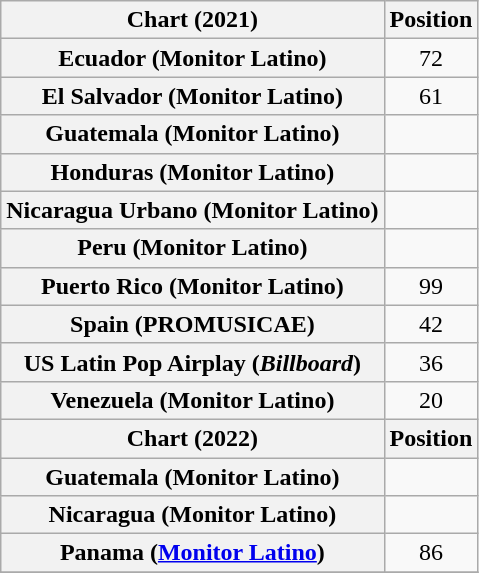<table class="wikitable sortable plainrowheaders">
<tr>
<th scope="col">Chart (2021)</th>
<th scope="col">Position</th>
</tr>
<tr>
<th scope="row">Ecuador (Monitor Latino)</th>
<td style="text-align:center;">72</td>
</tr>
<tr>
<th scope="row">El Salvador (Monitor Latino)</th>
<td style="text-align:center;">61</td>
</tr>
<tr>
<th scope="row">Guatemala (Monitor Latino)</th>
<td></td>
</tr>
<tr>
<th scope="row">Honduras (Monitor Latino)</th>
<td></td>
</tr>
<tr>
<th scope="row">Nicaragua Urbano (Monitor Latino)</th>
<td></td>
</tr>
<tr>
<th scope="row">Peru (Monitor Latino)</th>
<td></td>
</tr>
<tr>
<th scope="row">Puerto Rico (Monitor Latino)</th>
<td style="text-align:center;">99</td>
</tr>
<tr>
<th scope="row">Spain (PROMUSICAE)</th>
<td style="text-align:center;">42</td>
</tr>
<tr>
<th scope="row">US Latin Pop Airplay (<em>Billboard</em>)</th>
<td style="text-align:center;">36</td>
</tr>
<tr>
<th scope="row">Venezuela (Monitor Latino)</th>
<td style="text-align:center;">20</td>
</tr>
<tr>
<th scope="col">Chart (2022)</th>
<th scope="col">Position</th>
</tr>
<tr>
<th scope="row">Guatemala (Monitor Latino)</th>
<td></td>
</tr>
<tr>
<th scope="row">Nicaragua (Monitor Latino)</th>
<td></td>
</tr>
<tr>
<th scope="row">Panama (<a href='#'>Monitor Latino</a>)</th>
<td style="text-align:center;">86</td>
</tr>
<tr>
</tr>
</table>
